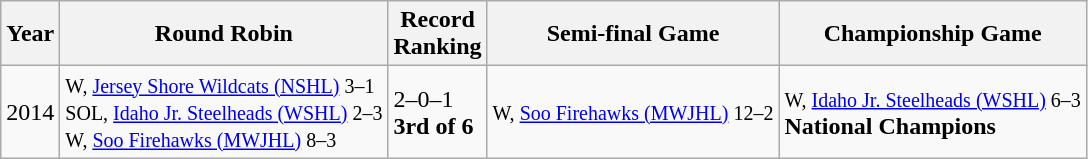<table class="wikitable">
<tr>
<th>Year</th>
<th>Round Robin</th>
<th>Record<br>Ranking</th>
<th>Semi-final Game</th>
<th>Championship Game</th>
</tr>
<tr>
<td>2014</td>
<td><small> W, <a href='#'>Jersey Shore Wildcats (NSHL)</a> 3–1<br>SOL, <a href='#'>Idaho Jr. Steelheads (WSHL)</a> 2–3<br>W, <a href='#'>Soo Firehawks (MWJHL)</a> 8–3</small></td>
<td>2–0–1<br><strong>3rd of 6</strong></td>
<td><small> W, <a href='#'>Soo Firehawks (MWJHL)</a> 12–2</small></td>
<td><small>W, <a href='#'>Idaho Jr. Steelheads (WSHL)</a> 6–3 </small><br><strong>National Champions</strong></td>
</tr>
</table>
